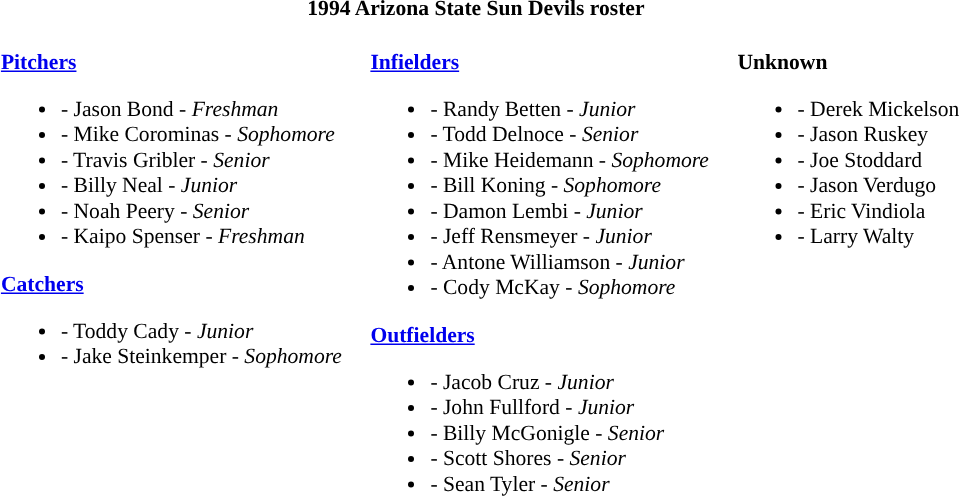<table class="toccolours" style="border-collapse:collapse; font-size:90%;">
<tr>
<th colspan=9>1994 Arizona State Sun Devils roster</th>
</tr>
<tr>
<td width="03"> </td>
<td valign="top"><br><strong><a href='#'>Pitchers</a></strong><ul><li>- Jason Bond - <em>Freshman</em></li><li>- Mike Corominas - <em>Sophomore</em></li><li>- Travis Gribler - <em>Senior</em></li><li>- Billy Neal - <em>Junior</em></li><li>- Noah Peery - <em>Senior</em></li><li>- Kaipo Spenser - <em>Freshman</em></li></ul><strong><a href='#'>Catchers</a></strong><ul><li>- Toddy Cady - <em>Junior</em></li><li>- Jake Steinkemper - <em>Sophomore</em></li></ul></td>
<td width="15"> </td>
<td valign="top"><br><strong><a href='#'>Infielders</a></strong><ul><li>- Randy Betten - <em>Junior</em></li><li>- Todd Delnoce - <em>Senior</em></li><li>- Mike Heidemann - <em>Sophomore</em></li><li>- Bill Koning - <em>Sophomore</em></li><li>- Damon Lembi - <em>Junior</em></li><li>- Jeff Rensmeyer - <em>Junior</em></li><li>- Antone Williamson - <em>Junior</em></li><li>- Cody McKay - <em>Sophomore</em></li></ul><strong><a href='#'>Outfielders</a></strong><ul><li>- Jacob Cruz - <em>Junior</em></li><li>- John Fullford - <em>Junior</em></li><li>- Billy McGonigle - <em>Senior</em></li><li>- Scott Shores - <em>Senior</em></li><li>- Sean Tyler - <em>Senior</em></li></ul></td>
<td width="15"> </td>
<td valign="top"><br><strong>Unknown</strong><ul><li>- Derek Mickelson</li><li>- Jason Ruskey</li><li>- Joe Stoddard</li><li>- Jason Verdugo</li><li>- Eric Vindiola</li><li>- Larry Walty</li></ul></td>
</tr>
</table>
